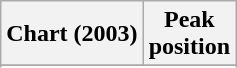<table class="wikitable sortable plainrowheaders" style="text-align:center">
<tr>
<th scope="col">Chart (2003)</th>
<th scope="col">Peak<br> position</th>
</tr>
<tr>
</tr>
<tr>
</tr>
</table>
